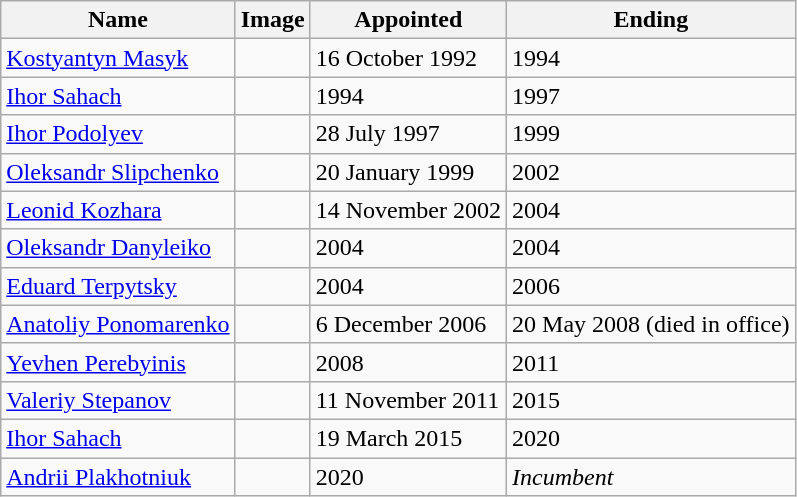<table class="wikitable">
<tr>
<th>Name</th>
<th>Image</th>
<th>Appointed</th>
<th>Ending</th>
</tr>
<tr>
<td><a href='#'>Kostyantyn Masyk</a></td>
<td></td>
<td>16 October 1992</td>
<td>1994</td>
</tr>
<tr>
<td><a href='#'>Ihor Sahach</a></td>
<td></td>
<td>1994</td>
<td>1997</td>
</tr>
<tr>
<td><a href='#'>Ihor Podolyev</a></td>
<td></td>
<td>28 July 1997</td>
<td>1999</td>
</tr>
<tr>
<td><a href='#'>Oleksandr Slipchenko</a></td>
<td></td>
<td>20 January 1999</td>
<td>2002</td>
</tr>
<tr>
<td><a href='#'>Leonid Kozhara</a></td>
<td></td>
<td>14 November 2002</td>
<td>2004</td>
</tr>
<tr>
<td><a href='#'>Oleksandr Danyleiko</a></td>
<td></td>
<td>2004</td>
<td>2004</td>
</tr>
<tr>
<td><a href='#'>Eduard Terpytsky</a></td>
<td></td>
<td>2004</td>
<td>2006</td>
</tr>
<tr>
<td><a href='#'>Anatoliy Ponomarenko</a></td>
<td></td>
<td>6 December 2006</td>
<td>20 May 2008 (died in office)</td>
</tr>
<tr>
<td><a href='#'>Yevhen Perebyinis</a></td>
<td></td>
<td>2008</td>
<td>2011</td>
</tr>
<tr>
<td><a href='#'>Valeriy Stepanov</a></td>
<td></td>
<td>11 November 2011</td>
<td>2015</td>
</tr>
<tr>
<td><a href='#'>Ihor Sahach</a></td>
<td></td>
<td>19 March 2015</td>
<td>2020</td>
</tr>
<tr>
<td><a href='#'>Andrii Plakhotniuk</a></td>
<td></td>
<td>2020</td>
<td><em>Incumbent</em></td>
</tr>
</table>
